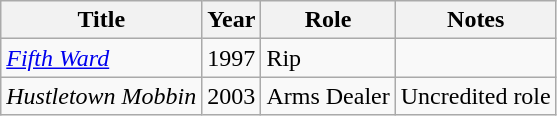<table class="wikitable">
<tr>
<th>Title</th>
<th>Year</th>
<th>Role</th>
<th>Notes</th>
</tr>
<tr>
<td><em><a href='#'>Fifth Ward</a></em></td>
<td>1997</td>
<td>Rip</td>
<td></td>
</tr>
<tr>
<td><em>Hustletown Mobbin</em></td>
<td>2003</td>
<td>Arms Dealer</td>
<td>Uncredited role</td>
</tr>
</table>
